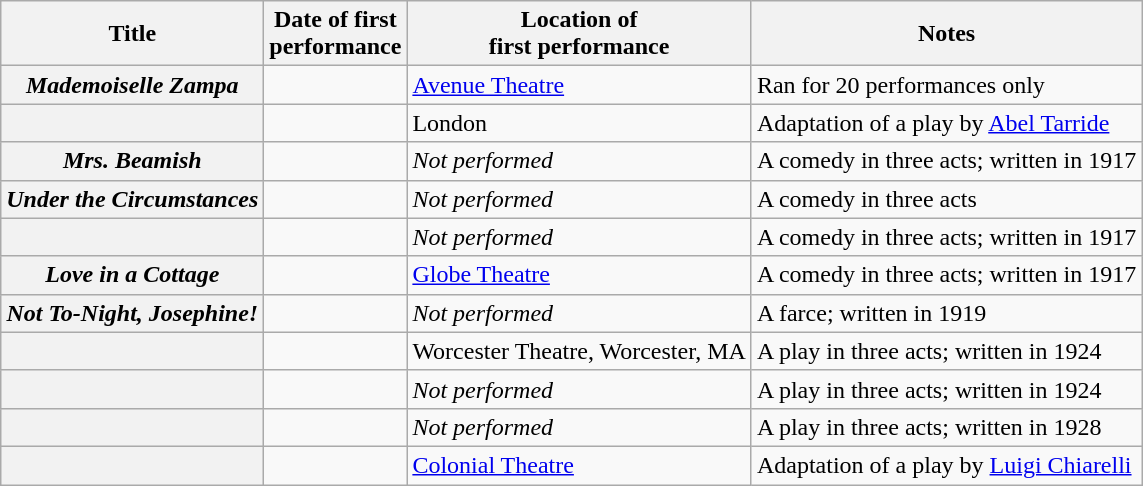<table class="wikitable plainrowheaders sortable" style="margin-right: 0;">
<tr>
<th scope="col">Title</th>
<th scope="col">Date of first<br>performance</th>
<th scope="col">Location of<br>first performance</th>
<th scope="col" class="unsortable">Notes</th>
</tr>
<tr>
<th scope="row"><em>Mademoiselle Zampa</em></th>
<td></td>
<td><a href='#'>Avenue Theatre</a></td>
<td>Ran for 20 performances only</td>
</tr>
<tr>
<th scope="row"></th>
<td></td>
<td>London</td>
<td>Adaptation of a play by <a href='#'>Abel Tarride</a></td>
</tr>
<tr>
<th scope="row"><em>Mrs. Beamish</em></th>
<td></td>
<td><em>Not performed</em></td>
<td>A comedy in three acts; written in 1917</td>
</tr>
<tr>
<th scope="row"><em>Under the Circumstances</em></th>
<td></td>
<td><em>Not performed</em></td>
<td>A comedy in three acts</td>
</tr>
<tr>
<th scope="row"></th>
<td></td>
<td><em>Not performed</em></td>
<td>A comedy in three acts; written in 1917</td>
</tr>
<tr>
<th scope="row"><em>Love in a Cottage</em></th>
<td></td>
<td><a href='#'>Globe Theatre</a></td>
<td>A comedy in three acts; written in 1917</td>
</tr>
<tr>
<th scope="row"><em>Not To-Night, Josephine!</em></th>
<td></td>
<td><em>Not performed</em></td>
<td>A farce; written in 1919</td>
</tr>
<tr>
<th scope="row"></th>
<td></td>
<td>Worcester Theatre, Worcester, MA</td>
<td>A play in three acts; written in 1924</td>
</tr>
<tr>
<th scope="row"></th>
<td></td>
<td><em>Not performed</em></td>
<td>A play in three acts; written in 1924</td>
</tr>
<tr>
<th scope="row"></th>
<td></td>
<td><em>Not performed</em></td>
<td>A play in three acts; written in 1928</td>
</tr>
<tr>
<th scope="row"></th>
<td></td>
<td><a href='#'>Colonial Theatre</a></td>
<td>Adaptation of a play by <a href='#'>Luigi Chiarelli</a></td>
</tr>
</table>
